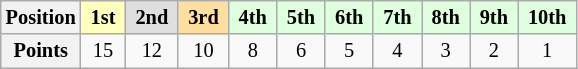<table class="wikitable" style="font-size:85%; text-align:center">
<tr>
<th>Position</th>
<td style="background:#ffffbf;"> <strong>1st</strong> </td>
<td style="background:#dfdfdf;"> <strong>2nd</strong> </td>
<td style="background:#ffdf9f;"> <strong>3rd</strong> </td>
<td style="background:#dfffdf;"> <strong>4th</strong> </td>
<td style="background:#dfffdf;"> <strong>5th</strong> </td>
<td style="background:#dfffdf;"> <strong>6th</strong> </td>
<td style="background:#dfffdf;"> <strong>7th</strong> </td>
<td style="background:#dfffdf;"> <strong>8th</strong> </td>
<td style="background:#dfffdf;"> <strong>9th</strong> </td>
<td style="background:#dfffdf;"> <strong>10th</strong> </td>
</tr>
<tr>
<th>Points</th>
<td>15</td>
<td>12</td>
<td>10</td>
<td>8</td>
<td>6</td>
<td>5</td>
<td>4</td>
<td>3</td>
<td>2</td>
<td>1</td>
</tr>
</table>
